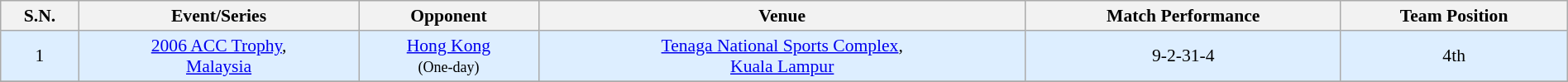<table class="wikitable sortable" style="font-size:90%; width: 100%; text-align: center;">
<tr>
<th>S.N.</th>
<th>Event/Series</th>
<th>Opponent</th>
<th>Venue</th>
<th>Match Performance</th>
<th>Team Position</th>
</tr>
<tr style="background:#ddeeff">
<td>1</td>
<td><a href='#'>2006 ACC Trophy</a>,<br><a href='#'>Malaysia</a></td>
<td> <a href='#'>Hong Kong</a><br><small>(One-day)</small></td>
<td><a href='#'>Tenaga National Sports Complex</a>,<br><a href='#'>Kuala Lampur</a></td>
<td>9-2-31-4<br></td>
<td>4th</td>
</tr>
<tr>
</tr>
</table>
